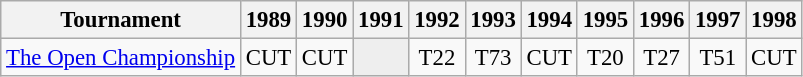<table class="wikitable" style="font-size:95%;text-align:center;">
<tr>
<th>Tournament</th>
<th>1989</th>
<th>1990</th>
<th>1991</th>
<th>1992</th>
<th>1993</th>
<th>1994</th>
<th>1995</th>
<th>1996</th>
<th>1997</th>
<th>1998</th>
</tr>
<tr>
<td align=left><a href='#'>The Open Championship</a></td>
<td>CUT</td>
<td>CUT</td>
<td style="background:#eeeeee;"></td>
<td>T22</td>
<td>T73</td>
<td>CUT</td>
<td>T20</td>
<td>T27</td>
<td>T51</td>
<td>CUT</td>
</tr>
</table>
